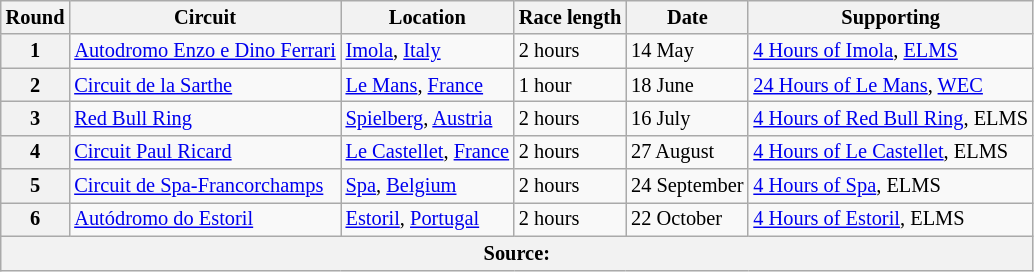<table class="wikitable" style="font-size: 85%;">
<tr>
<th>Round</th>
<th>Circuit</th>
<th>Location</th>
<th>Race length</th>
<th>Date</th>
<th>Supporting</th>
</tr>
<tr>
<th>1</th>
<td> <a href='#'>Autodromo Enzo e Dino Ferrari</a></td>
<td><a href='#'>Imola</a>, <a href='#'>Italy</a></td>
<td>2 hours</td>
<td>14 May</td>
<td><a href='#'>4 Hours of Imola</a>, <a href='#'>ELMS</a></td>
</tr>
<tr>
<th>2</th>
<td> <a href='#'>Circuit de la Sarthe</a></td>
<td><a href='#'>Le Mans</a>, <a href='#'>France</a></td>
<td>1 hour</td>
<td>18 June</td>
<td><a href='#'>24 Hours of Le Mans</a>, <a href='#'>WEC</a></td>
</tr>
<tr>
<th>3</th>
<td> <a href='#'>Red Bull Ring</a></td>
<td><a href='#'>Spielberg</a>, <a href='#'>Austria</a></td>
<td>2 hours</td>
<td>16 July</td>
<td><a href='#'>4 Hours of Red Bull Ring</a>, ELMS</td>
</tr>
<tr>
<th>4</th>
<td> <a href='#'>Circuit Paul Ricard</a></td>
<td><a href='#'>Le Castellet</a>, <a href='#'>France</a></td>
<td>2 hours</td>
<td>27 August</td>
<td><a href='#'>4 Hours of Le Castellet</a>, ELMS</td>
</tr>
<tr>
<th>5</th>
<td> <a href='#'>Circuit de Spa-Francorchamps</a></td>
<td><a href='#'>Spa</a>, <a href='#'>Belgium</a></td>
<td>2 hours</td>
<td>24 September</td>
<td><a href='#'>4 Hours of Spa</a>, ELMS</td>
</tr>
<tr>
<th>6</th>
<td> <a href='#'>Autódromo do Estoril</a></td>
<td><a href='#'>Estoril</a>, <a href='#'>Portugal</a></td>
<td>2 hours</td>
<td>22 October</td>
<td><a href='#'>4 Hours of Estoril</a>, ELMS</td>
</tr>
<tr>
<th colspan=6>Source: </th>
</tr>
</table>
